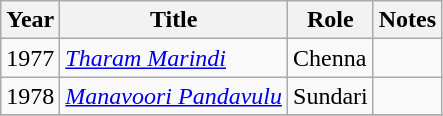<table class="wikitable sortable">
<tr>
<th>Year</th>
<th>Title</th>
<th>Role</th>
<th class="unsortable">Notes</th>
</tr>
<tr>
<td>1977</td>
<td><em><a href='#'>Tharam Marindi</a></em></td>
<td>Chenna</td>
<td></td>
</tr>
<tr>
<td>1978</td>
<td><em><a href='#'>Manavoori Pandavulu</a></em></td>
<td>Sundari</td>
<td></td>
</tr>
<tr>
</tr>
</table>
